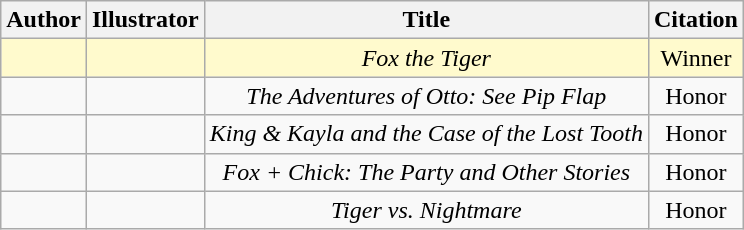<table class="sortable wikitable" style="text-align: center">
<tr>
<th>Author</th>
<th>Illustrator</th>
<th>Title</th>
<th>Citation</th>
</tr>
<tr style="background:LemonChiffon; color:black">
<td></td>
<td></td>
<td><em>Fox the Tiger</em></td>
<td>Winner</td>
</tr>
<tr>
<td></td>
<td></td>
<td><em>The Adventures of Otto: See Pip Flap</em></td>
<td>Honor</td>
</tr>
<tr>
<td></td>
<td></td>
<td><em>King & Kayla and the Case of the Lost Tooth</em></td>
<td>Honor</td>
</tr>
<tr>
<td></td>
<td></td>
<td><em>Fox + Chick: The Party and Other Stories</em></td>
<td>Honor</td>
</tr>
<tr>
<td></td>
<td></td>
<td><em>Tiger vs. Nightmare</em></td>
<td>Honor</td>
</tr>
</table>
